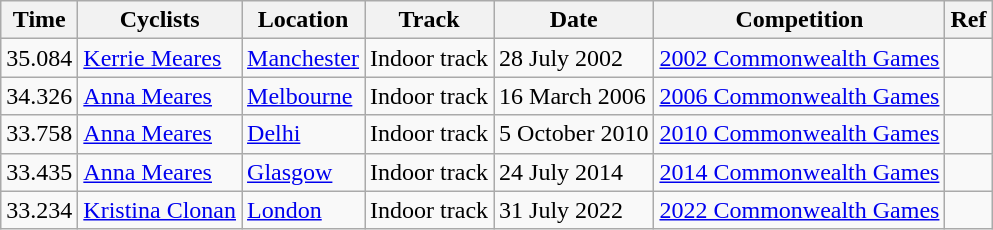<table class="wikitable">
<tr align="left">
<th>Time</th>
<th>Cyclists</th>
<th>Location</th>
<th>Track</th>
<th>Date</th>
<th>Competition</th>
<th>Ref</th>
</tr>
<tr>
<td>35.084</td>
<td> <a href='#'>Kerrie Meares</a></td>
<td> <a href='#'>Manchester</a></td>
<td>Indoor track</td>
<td>28 July 2002</td>
<td><a href='#'>2002 Commonwealth Games</a></td>
<td></td>
</tr>
<tr>
<td>34.326</td>
<td> <a href='#'>Anna Meares</a></td>
<td> <a href='#'>Melbourne</a></td>
<td>Indoor track</td>
<td>16 March 2006</td>
<td><a href='#'>2006 Commonwealth Games</a></td>
<td></td>
</tr>
<tr>
<td>33.758</td>
<td> <a href='#'>Anna Meares</a></td>
<td> <a href='#'>Delhi</a></td>
<td>Indoor track</td>
<td>5 October 2010</td>
<td><a href='#'>2010 Commonwealth Games</a></td>
<td></td>
</tr>
<tr>
<td>33.435</td>
<td> <a href='#'>Anna Meares</a></td>
<td> <a href='#'>Glasgow</a></td>
<td>Indoor track</td>
<td>24 July 2014</td>
<td><a href='#'>2014 Commonwealth Games</a></td>
<td></td>
</tr>
<tr>
<td>33.234</td>
<td> <a href='#'>Kristina Clonan</a></td>
<td> <a href='#'>London</a></td>
<td>Indoor track</td>
<td>31 July 2022</td>
<td><a href='#'>2022 Commonwealth Games</a></td>
<td></td>
</tr>
</table>
